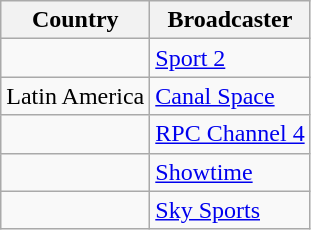<table class="wikitable">
<tr>
<th align=center>Country</th>
<th align=center>Broadcaster</th>
</tr>
<tr>
<td></td>
<td><a href='#'>Sport 2</a></td>
</tr>
<tr>
<td>Latin America</td>
<td><a href='#'>Canal Space</a></td>
</tr>
<tr>
<td></td>
<td><a href='#'>RPC Channel 4</a></td>
</tr>
<tr>
<td></td>
<td><a href='#'>Showtime</a></td>
</tr>
<tr>
<td></td>
<td><a href='#'>Sky Sports</a></td>
</tr>
</table>
